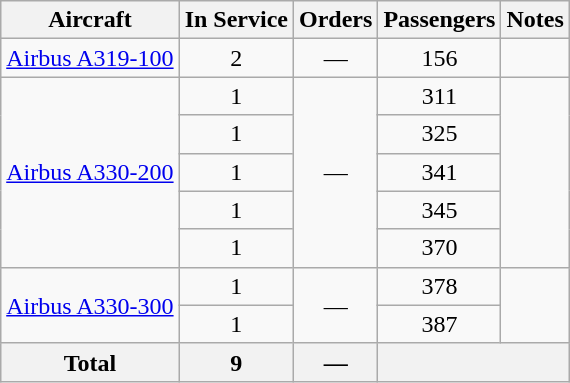<table class="wikitable" style="margin:1em auto; border-collapse:collapse;text-align:center">
<tr>
<th>Aircraft</th>
<th>In Service</th>
<th>Orders</th>
<th>Passengers</th>
<th>Notes</th>
</tr>
<tr>
<td><a href='#'>Airbus A319-100</a></td>
<td>2</td>
<td>—</td>
<td>156</td>
<td></td>
</tr>
<tr>
<td rowspan="5"><a href='#'>Airbus A330-200</a></td>
<td>1</td>
<td rowspan="5">—</td>
<td>311</td>
<td rowspan="5"></td>
</tr>
<tr>
<td>1</td>
<td>325</td>
</tr>
<tr>
<td>1</td>
<td>341</td>
</tr>
<tr>
<td>1</td>
<td>345</td>
</tr>
<tr>
<td>1</td>
<td>370</td>
</tr>
<tr>
<td rowspan="2"><a href='#'>Airbus A330-300</a></td>
<td>1</td>
<td rowspan="2">—</td>
<td>378</td>
<td rowspan="2"></td>
</tr>
<tr>
<td>1</td>
<td>387</td>
</tr>
<tr>
<th>Total</th>
<th>9</th>
<th>—</th>
<th colspan="3"></th>
</tr>
</table>
